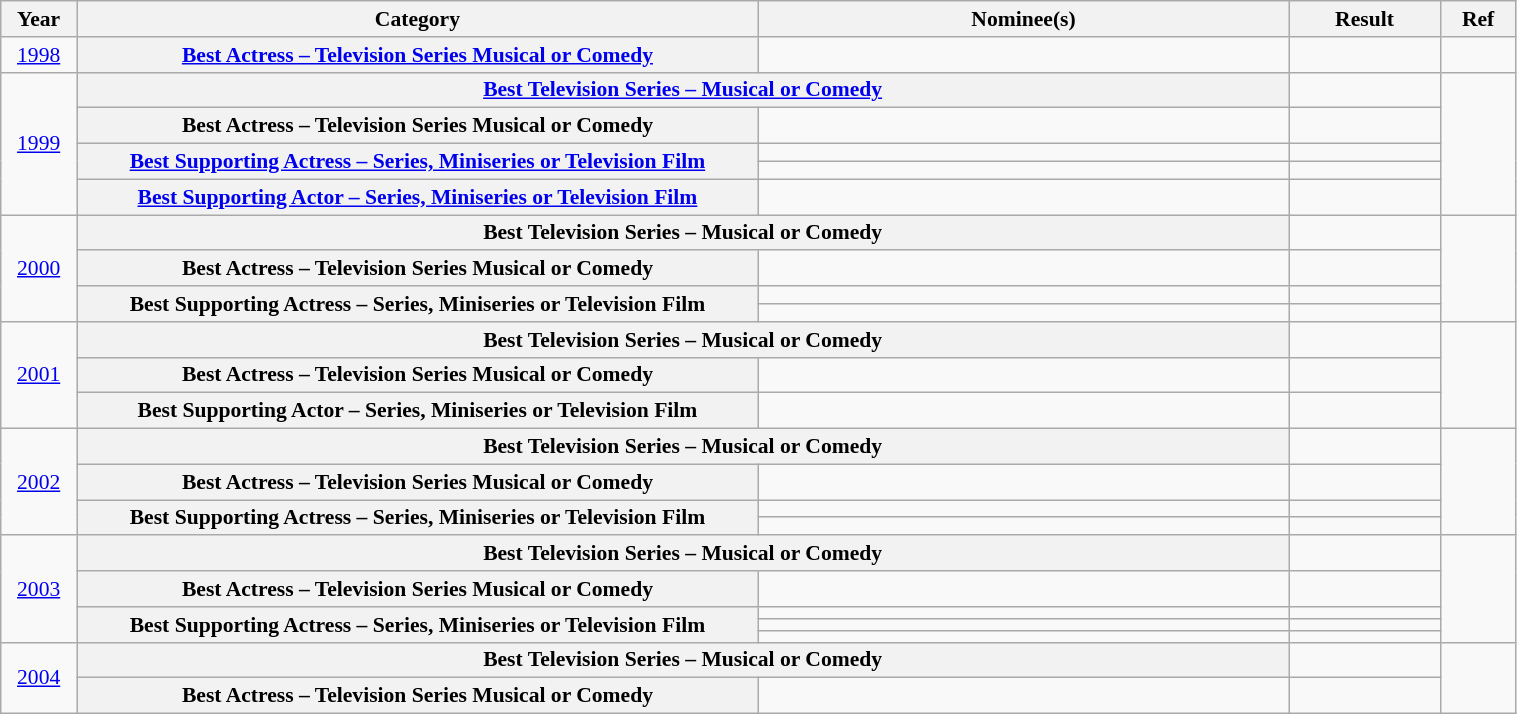<table class="wikitable plainrowheaders" style="font-size: 90%; text-align:center" width=80%>
<tr>
<th scope="col" width="5%">Year</th>
<th scope="col" width="45%">Category</th>
<th scope="col" width="35%">Nominee(s)</th>
<th scope="col" width="10%">Result</th>
<th scope="col" width="5%">Ref</th>
</tr>
<tr>
<td><a href='#'>1998</a></td>
<th scope="row" style="text-align:center"><a href='#'>Best Actress – Television Series Musical or Comedy</a></th>
<td></td>
<td></td>
<td align=center></td>
</tr>
<tr>
<td rowspan="5"><a href='#'>1999</a></td>
<th scope="row" style="text-align:center" colspan="2"><a href='#'>Best Television Series – Musical or Comedy</a></th>
<td></td>
<td rowspan="5"></td>
</tr>
<tr>
<th scope="row" style="text-align:center">Best Actress – Television Series Musical or Comedy</th>
<td></td>
<td></td>
</tr>
<tr>
<th scope="row" style="text-align:center" rowspan="2"><a href='#'>Best Supporting Actress – Series, Miniseries or Television Film</a></th>
<td></td>
<td></td>
</tr>
<tr>
<td></td>
<td></td>
</tr>
<tr>
<th scope="row" style="text-align:center"><a href='#'>Best Supporting Actor – Series, Miniseries or Television Film</a></th>
<td></td>
<td></td>
</tr>
<tr>
<td rowspan="4"><a href='#'>2000</a></td>
<th scope="row" style="text-align:center" colspan="2">Best Television Series – Musical or Comedy</th>
<td></td>
<td rowspan="4"></td>
</tr>
<tr>
<th scope="row" style="text-align:center">Best Actress – Television Series Musical or Comedy</th>
<td></td>
<td></td>
</tr>
<tr>
<th scope="row" style="text-align:center" rowspan="2">Best Supporting Actress – Series, Miniseries or Television Film</th>
<td></td>
<td></td>
</tr>
<tr>
<td></td>
<td></td>
</tr>
<tr>
<td rowspan="3"><a href='#'>2001</a></td>
<th scope="row" style="text-align:center" colspan="2">Best Television Series – Musical or Comedy</th>
<td></td>
<td rowspan="3"></td>
</tr>
<tr>
<th scope="row" style="text-align:center">Best Actress – Television Series Musical or Comedy</th>
<td></td>
<td></td>
</tr>
<tr>
<th scope="row" style="text-align:center">Best Supporting Actor – Series, Miniseries or Television Film</th>
<td></td>
<td></td>
</tr>
<tr>
<td rowspan="4"><a href='#'>2002</a></td>
<th scope="row" style="text-align:center" colspan="2">Best Television Series – Musical or Comedy</th>
<td></td>
<td rowspan="4"></td>
</tr>
<tr>
<th scope="row" style="text-align:center">Best Actress – Television Series Musical or Comedy</th>
<td></td>
<td></td>
</tr>
<tr>
<th scope="row" style="text-align:center" rowspan="2">Best Supporting Actress – Series, Miniseries or Television Film</th>
<td></td>
<td></td>
</tr>
<tr>
<td></td>
<td></td>
</tr>
<tr>
<td rowspan="5"><a href='#'>2003</a></td>
<th scope="row" style="text-align:center" colspan="2">Best Television Series – Musical or Comedy</th>
<td></td>
<td rowspan="5"></td>
</tr>
<tr>
<th scope="row" style="text-align:center">Best Actress – Television Series Musical or Comedy</th>
<td></td>
<td></td>
</tr>
<tr>
<th scope="row" style="text-align:center" rowspan="3">Best Supporting Actress – Series, Miniseries or Television Film</th>
<td></td>
<td></td>
</tr>
<tr>
<td></td>
<td></td>
</tr>
<tr>
<td></td>
<td></td>
</tr>
<tr>
<td rowspan="2"><a href='#'>2004</a></td>
<th scope="row" style="text-align:center" colspan="2">Best Television Series – Musical or Comedy</th>
<td></td>
<td rowspan="2"></td>
</tr>
<tr>
<th scope="row" style="text-align:center">Best Actress – Television Series Musical or Comedy</th>
<td></td>
<td></td>
</tr>
</table>
